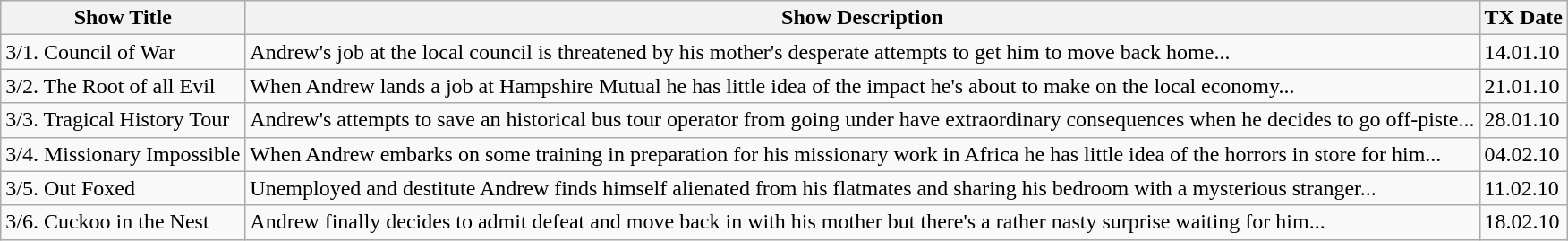<table class="wikitable" border="1">
<tr>
<th>Show Title</th>
<th>Show Description</th>
<th>TX Date</th>
</tr>
<tr>
<td>3/1. Council of War</td>
<td>Andrew's job at the local council is threatened by his mother's desperate attempts to get him to move back home...</td>
<td>14.01.10</td>
</tr>
<tr>
<td>3/2. The Root of all Evil</td>
<td>When Andrew lands a job at Hampshire Mutual he has little idea of the impact he's about to make on the local economy...</td>
<td>21.01.10</td>
</tr>
<tr>
<td>3/3. Tragical History Tour</td>
<td>Andrew's attempts to save an historical bus tour operator from going under have extraordinary consequences when he decides to go off-piste...</td>
<td>28.01.10</td>
</tr>
<tr>
<td>3/4. Missionary Impossible</td>
<td>When Andrew embarks on some training in preparation for his missionary work in Africa he has little idea of the horrors in store for him...</td>
<td>04.02.10</td>
</tr>
<tr>
<td>3/5. Out Foxed</td>
<td>Unemployed and destitute Andrew finds himself alienated from his flatmates and sharing his bedroom with a mysterious stranger...</td>
<td>11.02.10</td>
</tr>
<tr>
<td>3/6. Cuckoo in the Nest</td>
<td>Andrew finally decides to admit defeat and move back in with his mother but there's a rather nasty surprise waiting for him...</td>
<td>18.02.10</td>
</tr>
</table>
